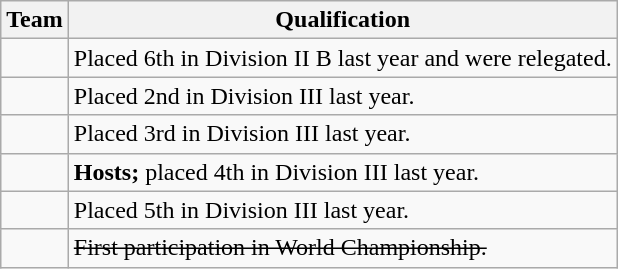<table class="wikitable">
<tr>
<th>Team</th>
<th>Qualification</th>
</tr>
<tr>
<td></td>
<td>Placed 6th in Division II B last year and were relegated.</td>
</tr>
<tr>
<td></td>
<td>Placed 2nd in Division III last year.</td>
</tr>
<tr>
<td></td>
<td>Placed 3rd in Division III last year.</td>
</tr>
<tr>
<td></td>
<td><strong>Hosts;</strong> placed 4th in Division III last year.</td>
</tr>
<tr>
<td></td>
<td>Placed 5th in Division III last year.</td>
</tr>
<tr>
<td><s></s></td>
<td><s>First participation in World Championship.</s></td>
</tr>
</table>
